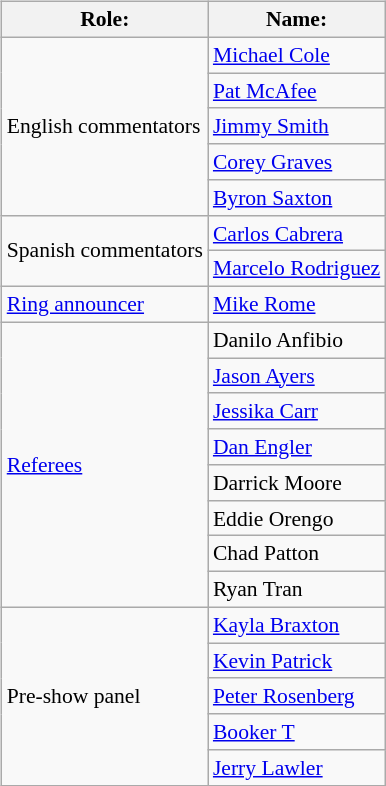<table class=wikitable style="font-size:90%; margin: 0.5em 0 0.5em 1em; float: right; clear: right;">
<tr>
<th>Role:</th>
<th>Name:</th>
</tr>
<tr>
<td rowspan=5>English commentators</td>
<td><a href='#'>Michael Cole</a> </td>
</tr>
<tr>
<td><a href='#'>Pat McAfee</a> </td>
</tr>
<tr>
<td><a href='#'>Jimmy Smith</a> </td>
</tr>
<tr>
<td><a href='#'>Corey Graves</a> </td>
</tr>
<tr>
<td><a href='#'>Byron Saxton</a> </td>
</tr>
<tr>
<td rowspan=2>Spanish commentators</td>
<td><a href='#'>Carlos Cabrera</a></td>
</tr>
<tr>
<td><a href='#'>Marcelo Rodriguez</a></td>
</tr>
<tr>
<td rowspan=1><a href='#'>Ring announcer</a></td>
<td><a href='#'>Mike Rome</a></td>
</tr>
<tr>
<td rowspan=8><a href='#'>Referees</a></td>
<td>Danilo Anfibio</td>
</tr>
<tr>
<td><a href='#'>Jason Ayers</a></td>
</tr>
<tr>
<td><a href='#'>Jessika Carr</a></td>
</tr>
<tr>
<td><a href='#'>Dan Engler</a></td>
</tr>
<tr>
<td>Darrick Moore</td>
</tr>
<tr>
<td>Eddie Orengo</td>
</tr>
<tr>
<td>Chad Patton</td>
</tr>
<tr>
<td>Ryan Tran</td>
</tr>
<tr>
<td rowspan="5">Pre-show panel</td>
<td><a href='#'>Kayla Braxton</a></td>
</tr>
<tr>
<td><a href='#'>Kevin Patrick</a></td>
</tr>
<tr>
<td><a href='#'>Peter Rosenberg</a></td>
</tr>
<tr>
<td><a href='#'>Booker T</a></td>
</tr>
<tr>
<td><a href='#'>Jerry Lawler</a></td>
</tr>
</table>
